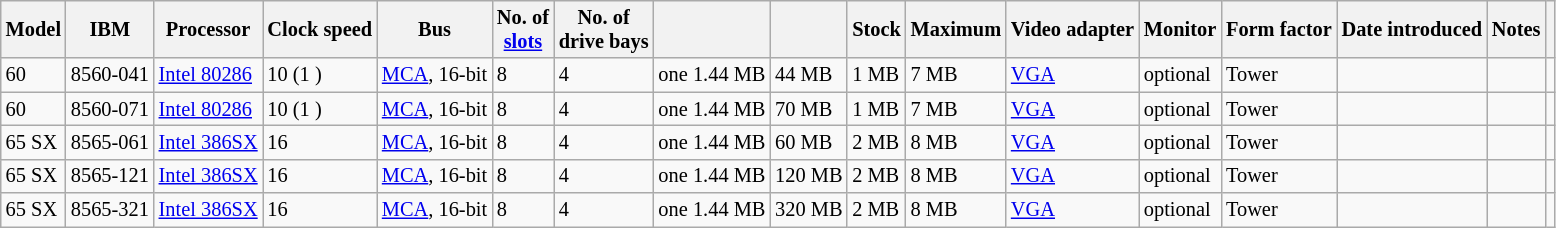<table class="wikitable plainrowheaders sortable sticky-header sort-under" style="font-size: 85%;">
<tr>
<th>Model</th>
<th>IBM </th>
<th>Processor</th>
<th>Clock speed<br></th>
<th>Bus</th>
<th>No. of<br><a href='#'>slots</a></th>
<th>No. of<br>drive bays</th>
<th></th>
<th></th>
<th>Stock<br></th>
<th>Maximum<br></th>
<th>Video adapter</th>
<th>Monitor</th>
<th>Form factor</th>
<th>Date introduced</th>
<th>Notes</th>
<th></th>
</tr>
<tr>
<td>60</td>
<td>8560-041</td>
<td><a href='#'>Intel 80286</a></td>
<td>10 (1 )</td>
<td><a href='#'>MCA</a>, 16-bit</td>
<td>8</td>
<td>4</td>
<td>one 1.44 MB</td>
<td>44 MB </td>
<td>1 MB</td>
<td>7 MB</td>
<td><a href='#'>VGA</a></td>
<td>optional</td>
<td>Tower</td>
<td></td>
<td></td>
<td></td>
</tr>
<tr>
<td>60</td>
<td>8560-071</td>
<td><a href='#'>Intel 80286</a></td>
<td>10 (1 )</td>
<td><a href='#'>MCA</a>, 16-bit</td>
<td>8</td>
<td>4</td>
<td>one 1.44 MB</td>
<td>70 MB </td>
<td>1 MB</td>
<td>7 MB</td>
<td><a href='#'>VGA</a></td>
<td>optional</td>
<td>Tower</td>
<td></td>
<td></td>
<td></td>
</tr>
<tr>
<td>65 SX</td>
<td>8565-061</td>
<td><a href='#'>Intel 386SX</a></td>
<td>16</td>
<td><a href='#'>MCA</a>, 16-bit</td>
<td>8</td>
<td>4</td>
<td>one 1.44 MB</td>
<td>60 MB </td>
<td>2 MB</td>
<td>8 MB</td>
<td><a href='#'>VGA</a></td>
<td>optional</td>
<td>Tower</td>
<td></td>
<td></td>
<td></td>
</tr>
<tr>
<td>65 SX</td>
<td>8565-121</td>
<td><a href='#'>Intel 386SX</a></td>
<td>16</td>
<td><a href='#'>MCA</a>, 16-bit</td>
<td>8</td>
<td>4</td>
<td>one 1.44 MB</td>
<td>120 MB </td>
<td>2 MB</td>
<td>8 MB</td>
<td><a href='#'>VGA</a></td>
<td>optional</td>
<td>Tower</td>
<td></td>
<td></td>
<td></td>
</tr>
<tr>
<td>65 SX</td>
<td>8565-321</td>
<td><a href='#'>Intel 386SX</a></td>
<td>16</td>
<td><a href='#'>MCA</a>, 16-bit</td>
<td>8</td>
<td>4</td>
<td>one 1.44 MB</td>
<td>320 MB </td>
<td>2 MB</td>
<td>8 MB</td>
<td><a href='#'>VGA</a></td>
<td>optional</td>
<td>Tower</td>
<td></td>
<td></td>
<td></td>
</tr>
</table>
